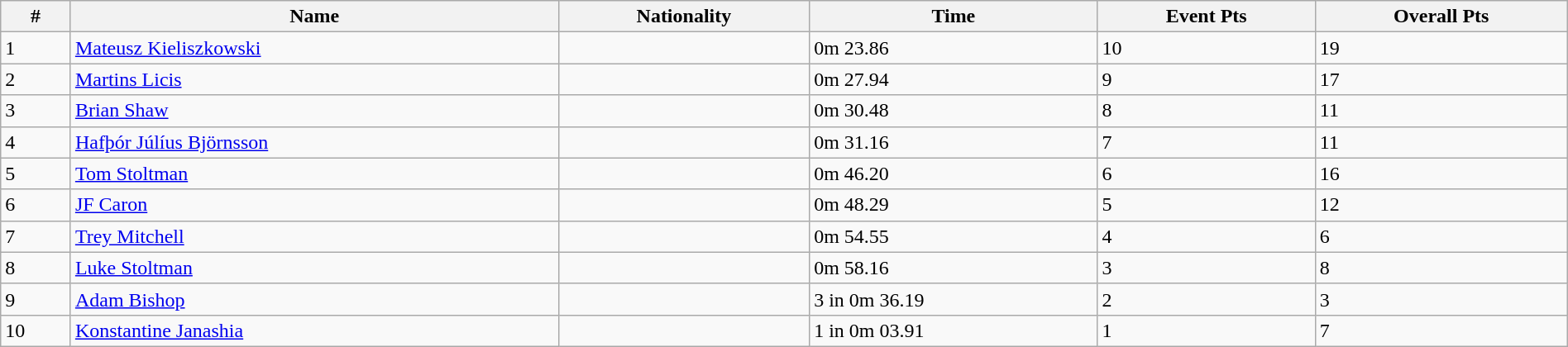<table class="wikitable sortable" style="display: inline-table;width: 100%;">
<tr>
<th>#</th>
<th>Name</th>
<th>Nationality</th>
<th>Time</th>
<th>Event Pts</th>
<th>Overall Pts</th>
</tr>
<tr>
<td>1</td>
<td><a href='#'>Mateusz Kieliszkowski</a></td>
<td></td>
<td>0m 23.86</td>
<td>10</td>
<td>19</td>
</tr>
<tr>
<td>2</td>
<td><a href='#'>Martins Licis</a></td>
<td></td>
<td>0m 27.94</td>
<td>9</td>
<td>17</td>
</tr>
<tr>
<td>3</td>
<td><a href='#'>Brian Shaw</a></td>
<td></td>
<td>0m 30.48</td>
<td>8</td>
<td>11</td>
</tr>
<tr>
<td>4</td>
<td><a href='#'>Hafþór Júlíus Björnsson</a></td>
<td></td>
<td>0m 31.16</td>
<td>7</td>
<td>11</td>
</tr>
<tr>
<td>5</td>
<td><a href='#'>Tom Stoltman</a></td>
<td></td>
<td>0m 46.20</td>
<td>6</td>
<td>16</td>
</tr>
<tr>
<td>6</td>
<td><a href='#'>JF Caron</a></td>
<td></td>
<td>0m 48.29</td>
<td>5</td>
<td>12</td>
</tr>
<tr>
<td>7</td>
<td><a href='#'>Trey Mitchell</a></td>
<td></td>
<td>0m 54.55</td>
<td>4</td>
<td>6</td>
</tr>
<tr>
<td>8</td>
<td><a href='#'>Luke Stoltman</a></td>
<td></td>
<td>0m 58.16</td>
<td>3</td>
<td>8</td>
</tr>
<tr>
<td>9</td>
<td><a href='#'>Adam Bishop</a></td>
<td></td>
<td>3 in 0m 36.19</td>
<td>2</td>
<td>3</td>
</tr>
<tr>
<td>10</td>
<td><a href='#'>Konstantine Janashia</a></td>
<td></td>
<td>1 in 0m 03.91</td>
<td>1</td>
<td>7</td>
</tr>
</table>
